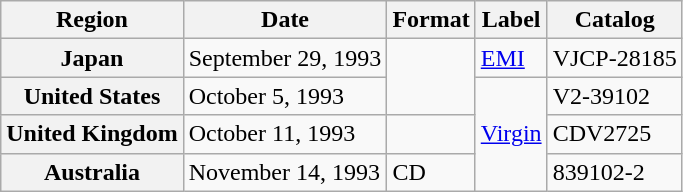<table class="wikitable plainrowheaders">
<tr>
<th scope="col">Region</th>
<th scope="col">Date</th>
<th scope="col">Format</th>
<th scope="col">Label</th>
<th scope="col">Catalog</th>
</tr>
<tr>
<th scope="row">Japan</th>
<td>September 29, 1993</td>
<td rowspan="2"></td>
<td><a href='#'>EMI</a></td>
<td>VJCP-28185</td>
</tr>
<tr>
<th scope="row">United States</th>
<td>October 5, 1993</td>
<td rowspan="3"><a href='#'>Virgin</a></td>
<td>V2-39102</td>
</tr>
<tr>
<th scope="row">United Kingdom</th>
<td>October 11, 1993</td>
<td></td>
<td>CDV2725</td>
</tr>
<tr>
<th scope="row">Australia</th>
<td>November 14, 1993</td>
<td>CD</td>
<td>839102-2</td>
</tr>
</table>
